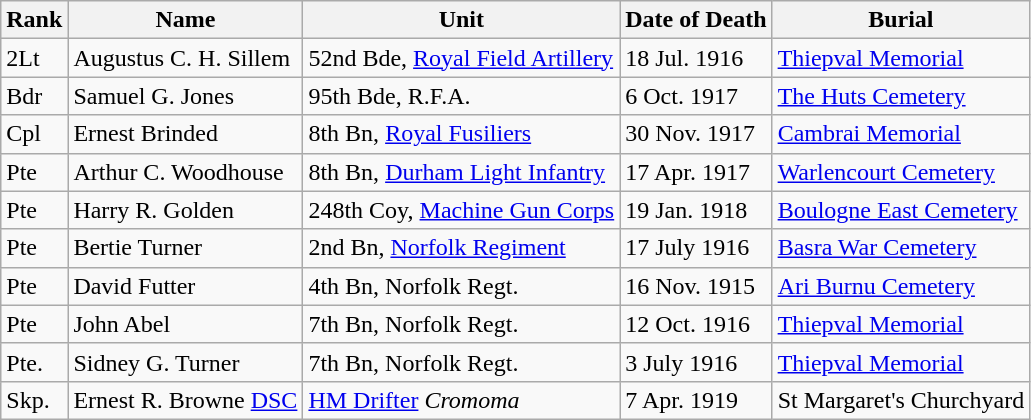<table class="wikitable">
<tr>
<th>Rank</th>
<th>Name</th>
<th>Unit</th>
<th>Date of Death</th>
<th>Burial</th>
</tr>
<tr>
<td>2Lt</td>
<td>Augustus C. H. Sillem</td>
<td>52nd Bde, <a href='#'>Royal Field Artillery</a></td>
<td>18 Jul. 1916</td>
<td><a href='#'>Thiepval Memorial</a></td>
</tr>
<tr>
<td>Bdr</td>
<td>Samuel G. Jones</td>
<td>95th Bde, R.F.A.</td>
<td>6 Oct. 1917</td>
<td><a href='#'>The Huts Cemetery</a></td>
</tr>
<tr>
<td>Cpl</td>
<td>Ernest Brinded</td>
<td>8th Bn, <a href='#'>Royal Fusiliers</a></td>
<td>30 Nov. 1917</td>
<td><a href='#'>Cambrai Memorial</a></td>
</tr>
<tr>
<td>Pte</td>
<td>Arthur C. Woodhouse</td>
<td>8th Bn, <a href='#'>Durham Light Infantry</a></td>
<td>17 Apr. 1917</td>
<td><a href='#'>Warlencourt Cemetery</a></td>
</tr>
<tr>
<td>Pte</td>
<td>Harry R. Golden</td>
<td>248th Coy, <a href='#'>Machine Gun Corps</a></td>
<td>19 Jan. 1918</td>
<td><a href='#'>Boulogne East Cemetery</a></td>
</tr>
<tr>
<td>Pte</td>
<td>Bertie Turner</td>
<td>2nd Bn, <a href='#'>Norfolk Regiment</a></td>
<td>17 July 1916</td>
<td><a href='#'>Basra War Cemetery</a></td>
</tr>
<tr>
<td>Pte</td>
<td>David Futter</td>
<td>4th Bn, Norfolk Regt.</td>
<td>16 Nov. 1915</td>
<td><a href='#'>Ari Burnu Cemetery</a></td>
</tr>
<tr>
<td>Pte</td>
<td>John Abel</td>
<td>7th Bn, Norfolk Regt.</td>
<td>12 Oct. 1916</td>
<td><a href='#'>Thiepval Memorial</a></td>
</tr>
<tr>
<td>Pte.</td>
<td>Sidney G. Turner</td>
<td>7th Bn, Norfolk Regt.</td>
<td>3 July 1916</td>
<td><a href='#'>Thiepval Memorial</a></td>
</tr>
<tr>
<td>Skp.</td>
<td>Ernest R. Browne <a href='#'>DSC</a></td>
<td><a href='#'>HM Drifter</a> <em>Cromoma</em></td>
<td>7 Apr. 1919</td>
<td>St Margaret's Churchyard</td>
</tr>
</table>
